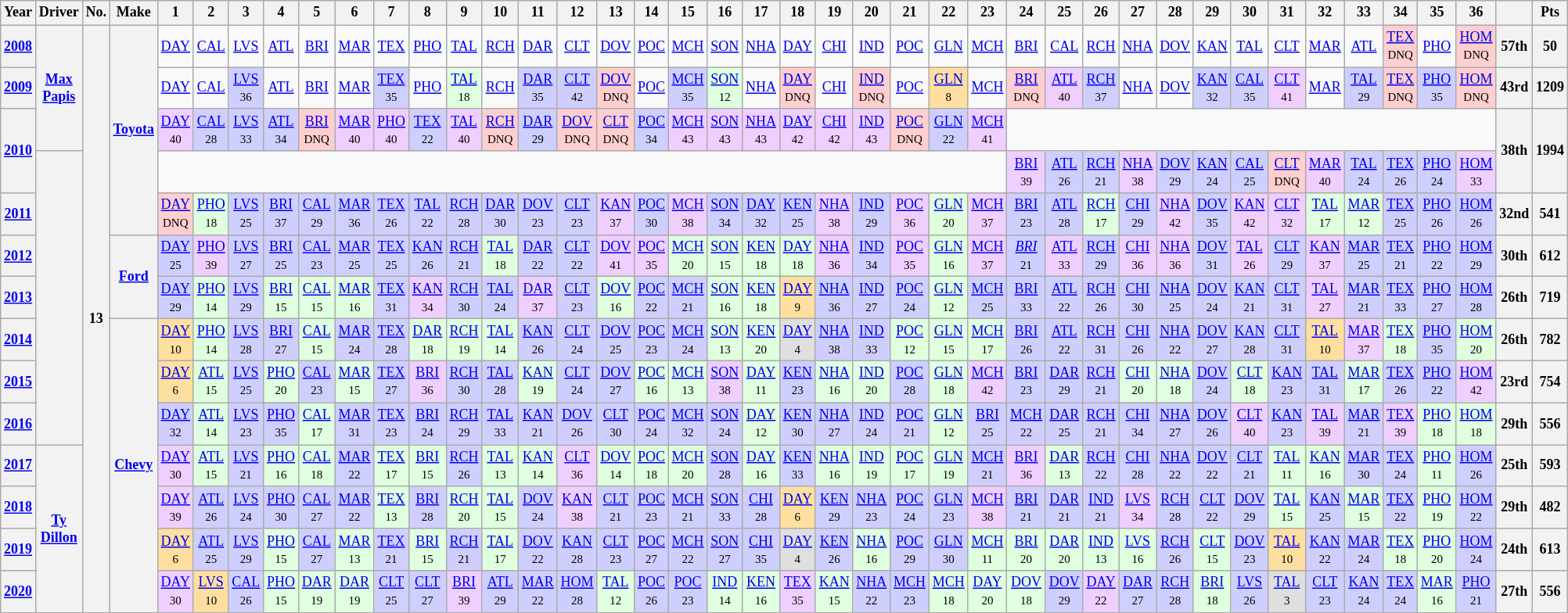<table class="wikitable" style="text-align:center; font-size:75%">
<tr>
<th>Year</th>
<th>Driver</th>
<th>No.</th>
<th>Make</th>
<th>1</th>
<th>2</th>
<th>3</th>
<th>4</th>
<th>5</th>
<th>6</th>
<th>7</th>
<th>8</th>
<th>9</th>
<th>10</th>
<th>11</th>
<th>12</th>
<th>13</th>
<th>14</th>
<th>15</th>
<th>16</th>
<th>17</th>
<th>18</th>
<th>19</th>
<th>20</th>
<th>21</th>
<th>22</th>
<th>23</th>
<th>24</th>
<th>25</th>
<th>26</th>
<th>27</th>
<th>28</th>
<th>29</th>
<th>30</th>
<th>31</th>
<th>32</th>
<th>33</th>
<th>34</th>
<th>35</th>
<th>36</th>
<th></th>
<th>Pts</th>
</tr>
<tr>
<th><a href='#'>2008</a></th>
<th rowspan=3><a href='#'>Max Papis</a></th>
<th rowspan=14>13</th>
<th rowspan=5><a href='#'>Toyota</a></th>
<td><a href='#'>DAY</a></td>
<td><a href='#'>CAL</a></td>
<td><a href='#'>LVS</a></td>
<td><a href='#'>ATL</a></td>
<td><a href='#'>BRI</a></td>
<td><a href='#'>MAR</a></td>
<td><a href='#'>TEX</a></td>
<td><a href='#'>PHO</a></td>
<td><a href='#'>TAL</a></td>
<td><a href='#'>RCH</a></td>
<td><a href='#'>DAR</a></td>
<td><a href='#'>CLT</a></td>
<td><a href='#'>DOV</a></td>
<td><a href='#'>POC</a></td>
<td><a href='#'>MCH</a></td>
<td><a href='#'>SON</a></td>
<td><a href='#'>NHA</a></td>
<td><a href='#'>DAY</a></td>
<td><a href='#'>CHI</a></td>
<td><a href='#'>IND</a></td>
<td><a href='#'>POC</a></td>
<td><a href='#'>GLN</a></td>
<td><a href='#'>MCH</a></td>
<td><a href='#'>BRI</a></td>
<td><a href='#'>CAL</a></td>
<td><a href='#'>RCH</a></td>
<td><a href='#'>NHA</a></td>
<td><a href='#'>DOV</a></td>
<td><a href='#'>KAN</a></td>
<td><a href='#'>TAL</a></td>
<td><a href='#'>CLT</a></td>
<td><a href='#'>MAR</a></td>
<td><a href='#'>ATL</a></td>
<td style="background:#FFCFCF;"><a href='#'>TEX</a><br><small>DNQ</small></td>
<td><a href='#'>PHO</a></td>
<td style="background:#FFCFCF;"><a href='#'>HOM</a><br><small>DNQ</small></td>
<th>57th</th>
<th>50</th>
</tr>
<tr>
<th><a href='#'>2009</a></th>
<td><a href='#'>DAY</a></td>
<td><a href='#'>CAL</a></td>
<td style="background:#CFCFFF;"><a href='#'>LVS</a><br><small>36</small></td>
<td><a href='#'>ATL</a></td>
<td><a href='#'>BRI</a></td>
<td><a href='#'>MAR</a></td>
<td style="background:#CFCFFF;"><a href='#'>TEX</a><br><small>35</small></td>
<td><a href='#'>PHO</a></td>
<td style="background:#DFFFDF;"><a href='#'>TAL</a><br><small>18</small></td>
<td><a href='#'>RCH</a></td>
<td style="background:#CFCFFF;"><a href='#'>DAR</a><br><small>35</small></td>
<td style="background:#CFCFFF;"><a href='#'>CLT</a><br><small>42</small></td>
<td style="background:#FFCFCF;"><a href='#'>DOV</a><br><small>DNQ</small></td>
<td><a href='#'>POC</a></td>
<td style="background:#CFCFFF;"><a href='#'>MCH</a><br><small>35</small></td>
<td style="background:#DFFFDF;"><a href='#'>SON</a><br><small>12</small></td>
<td><a href='#'>NHA</a></td>
<td style="background:#FFCFCF;"><a href='#'>DAY</a><br><small>DNQ</small></td>
<td><a href='#'>CHI</a></td>
<td style="background:#FFCFCF;"><a href='#'>IND</a><br><small>DNQ</small></td>
<td><a href='#'>POC</a></td>
<td style="background:#FFDF9F;"><a href='#'>GLN</a><br><small>8</small></td>
<td><a href='#'>MCH</a></td>
<td style="background:#FFCFCF;"><a href='#'>BRI</a><br><small>DNQ</small></td>
<td style="background:#EFCFFF;"><a href='#'>ATL</a><br><small>40</small></td>
<td style="background:#CFCFFF;"><a href='#'>RCH</a><br><small>37</small></td>
<td><a href='#'>NHA</a></td>
<td><a href='#'>DOV</a></td>
<td style="background:#CFCFFF;"><a href='#'>KAN</a><br><small>32</small></td>
<td style="background:#CFCFFF;"><a href='#'>CAL</a><br><small>35</small></td>
<td style="background:#EFCFFF;"><a href='#'>CLT</a><br><small>41</small></td>
<td><a href='#'>MAR</a></td>
<td style="background:#CFCFFF;"><a href='#'>TAL</a><br><small>29</small></td>
<td style="background:#FFCFCF;"><a href='#'>TEX</a><br><small>DNQ</small></td>
<td style="background:#CFCFFF;"><a href='#'>PHO</a><br><small>35</small></td>
<td style="background:#FFCFCF;"><a href='#'>HOM</a><br><small>DNQ</small></td>
<th>43rd</th>
<th>1209</th>
</tr>
<tr>
<th rowspan=2><a href='#'>2010</a></th>
<td style="background:#EFCFFF;"><a href='#'>DAY</a><br><small>40</small></td>
<td style="background:#CFCFFF;"><a href='#'>CAL</a><br><small>28</small></td>
<td style="background:#CFCFFF;"><a href='#'>LVS</a><br><small>33</small></td>
<td style="background:#CFCFFF;"><a href='#'>ATL</a><br><small>34</small></td>
<td style="background:#FFCFCF;"><a href='#'>BRI</a><br><small>DNQ</small></td>
<td style="background:#EFCFFF;"><a href='#'>MAR</a><br><small>40</small></td>
<td style="background:#EFCFFF;"><a href='#'>PHO</a><br><small>40</small></td>
<td style="background:#CFCFFF;"><a href='#'>TEX</a><br><small>22</small></td>
<td style="background:#EFCFFF;"><a href='#'>TAL</a><br><small>40</small></td>
<td style="background:#FFCFCF;"><a href='#'>RCH</a><br><small>DNQ</small></td>
<td style="background:#CFCFFF;"><a href='#'>DAR</a><br><small>29</small></td>
<td style="background:#FFCFCF;"><a href='#'>DOV</a><br><small>DNQ</small></td>
<td style="background:#FFCFCF;"><a href='#'>CLT</a><br><small>DNQ</small></td>
<td style="background:#CFCFFF;"><a href='#'>POC</a><br><small>34</small></td>
<td style="background:#EFCFFF;"><a href='#'>MCH</a><br><small>43</small></td>
<td style="background:#EFCFFF;"><a href='#'>SON</a><br><small>43</small></td>
<td style="background:#EFCFFF;"><a href='#'>NHA</a><br><small>43</small></td>
<td style="background:#EFCFFF;"><a href='#'>DAY</a><br><small>42</small></td>
<td style="background:#EFCFFF;"><a href='#'>CHI</a><br><small>42</small></td>
<td style="background:#EFCFFF;"><a href='#'>IND</a><br><small>43</small></td>
<td style="background:#FFCFCF;"><a href='#'>POC</a><br><small>DNQ</small></td>
<td style="background:#CFCFFF;"><a href='#'>GLN</a><br><small>22</small></td>
<td style="background:#EFCFFF;"><a href='#'>MCH</a><br><small>41</small></td>
<td colspan=13></td>
<th rowspan=2>38th</th>
<th rowspan=2>1994</th>
</tr>
<tr>
<th rowspan=7></th>
<td colspan=23></td>
<td style="background:#EFCFFF;"><a href='#'>BRI</a><br><small>39</small></td>
<td style="background:#CFCFFF;"><a href='#'>ATL</a><br><small>26</small></td>
<td style="background:#CFCFFF;"><a href='#'>RCH</a><br><small>21</small></td>
<td style="background:#EFCFFF;"><a href='#'>NHA</a><br><small>38</small></td>
<td style="background:#CFCFFF;"><a href='#'>DOV</a><br><small>29</small></td>
<td style="background:#CFCFFF;"><a href='#'>KAN</a><br><small>24</small></td>
<td style="background:#CFCFFF;"><a href='#'>CAL</a><br><small>25</small></td>
<td style="background:#FFCFCF;"><a href='#'>CLT</a><br><small>DNQ</small></td>
<td style="background:#EFCFFF;"><a href='#'>MAR</a><br><small>40</small></td>
<td style="background:#CFCFFF;"><a href='#'>TAL</a><br><small>24</small></td>
<td style="background:#CFCFFF;"><a href='#'>TEX</a><br><small>26</small></td>
<td style="background:#CFCFFF;"><a href='#'>PHO</a><br><small>24</small></td>
<td style="background:#EFCFFF;"><a href='#'>HOM</a><br><small>33</small></td>
</tr>
<tr>
<th><a href='#'>2011</a></th>
<td style="background:#FFCFCF;"><a href='#'>DAY</a><br><small>DNQ</small></td>
<td style="background:#DFFFDF;"><a href='#'>PHO</a><br><small>18</small></td>
<td style="background:#CFCFFF;"><a href='#'>LVS</a><br><small>25</small></td>
<td style="background:#CFCFFF;"><a href='#'>BRI</a><br><small>37</small></td>
<td style="background:#CFCFFF;"><a href='#'>CAL</a><br><small>29</small></td>
<td style="background:#CFCFFF;"><a href='#'>MAR</a><br><small>36</small></td>
<td style="background:#CFCFFF;"><a href='#'>TEX</a><br><small>26</small></td>
<td style="background:#CFCFFF;"><a href='#'>TAL</a><br><small>22</small></td>
<td style="background:#CFCFFF;"><a href='#'>RCH</a><br><small>28</small></td>
<td style="background:#CFCFFF;"><a href='#'>DAR</a><br><small>30</small></td>
<td style="background:#CFCFFF;"><a href='#'>DOV</a><br><small>23</small></td>
<td style="background:#CFCFFF;"><a href='#'>CLT</a><br><small>23</small></td>
<td style="background:#EFCFFF;"><a href='#'>KAN</a><br><small>37</small></td>
<td style="background:#CFCFFF;"><a href='#'>POC</a><br><small>30</small></td>
<td style="background:#EFCFFF;"><a href='#'>MCH</a><br><small>38</small></td>
<td style="background:#CFCFFF;"><a href='#'>SON</a><br><small>34</small></td>
<td style="background:#CFCFFF;"><a href='#'>DAY</a><br><small>32</small></td>
<td style="background:#CFCFFF;"><a href='#'>KEN</a><br><small>25</small></td>
<td style="background:#EFCFFF;"><a href='#'>NHA</a><br><small>38</small></td>
<td style="background:#CFCFFF;"><a href='#'>IND</a><br><small>29</small></td>
<td style="background:#EFCFFF;"><a href='#'>POC</a><br><small>36</small></td>
<td style="background:#DFFFDF;"><a href='#'>GLN</a><br><small>20</small></td>
<td style="background:#EFCFFF;"><a href='#'>MCH</a><br><small>37</small></td>
<td style="background:#CFCFFF;"><a href='#'>BRI</a><br><small>23</small></td>
<td style="background:#CFCFFF;"><a href='#'>ATL</a><br><small>28</small></td>
<td style="background:#DFFFDF;"><a href='#'>RCH</a><br><small>17</small></td>
<td style="background:#CFCFFF;"><a href='#'>CHI</a><br><small>29</small></td>
<td style="background:#EFCFFF;"><a href='#'>NHA</a><br><small>42</small></td>
<td style="background:#CFCFFF;"><a href='#'>DOV</a><br><small>35</small></td>
<td style="background:#EFCFFF;"><a href='#'>KAN</a><br><small>42</small></td>
<td style="background:#EFCFFF;"><a href='#'>CLT</a><br><small>32</small></td>
<td style="background:#DFFFDF;"><a href='#'>TAL</a><br><small>17</small></td>
<td style="background:#DFFFDF;"><a href='#'>MAR</a><br><small>12</small></td>
<td style="background:#CFCFFF;"><a href='#'>TEX</a><br><small>25</small></td>
<td style="background:#CFCFFF;"><a href='#'>PHO</a><br><small>26</small></td>
<td style="background:#CFCFFF;"><a href='#'>HOM</a><br><small>26</small></td>
<th>32nd</th>
<th>541</th>
</tr>
<tr>
<th><a href='#'>2012</a></th>
<th rowspan=2><a href='#'>Ford</a></th>
<td style="background:#CFCFFF;"><a href='#'>DAY</a><br><small>25</small></td>
<td style="background:#EFCFFF;"><a href='#'>PHO</a><br><small>39</small></td>
<td style="background:#CFCFFF;"><a href='#'>LVS</a><br><small>27</small></td>
<td style="background:#CFCFFF;"><a href='#'>BRI</a><br><small>25</small></td>
<td style="background:#CFCFFF;"><a href='#'>CAL</a><br><small>23</small></td>
<td style="background:#CFCFFF;"><a href='#'>MAR</a><br><small>25</small></td>
<td style="background:#CFCFFF;"><a href='#'>TEX</a><br><small>25</small></td>
<td style="background:#CFCFFF;"><a href='#'>KAN</a><br><small>26</small></td>
<td style="background:#CFCFFF;"><a href='#'>RCH</a><br><small>21</small></td>
<td style="background:#DFFFDF;"><a href='#'>TAL</a><br><small>18</small></td>
<td style="background:#CFCFFF;"><a href='#'>DAR</a><br><small>22</small></td>
<td style="background:#CFCFFF;"><a href='#'>CLT</a><br><small>22</small></td>
<td style="background:#EFCFFF;"><a href='#'>DOV</a><br><small>41</small></td>
<td style="background:#EFCFFF;"><a href='#'>POC</a><br><small>35</small></td>
<td style="background:#DFFFDF;"><a href='#'>MCH</a><br><small>20</small></td>
<td style="background:#DFFFDF;"><a href='#'>SON</a><br><small>15</small></td>
<td style="background:#DFFFDF;"><a href='#'>KEN</a><br><small>18</small></td>
<td style="background:#DFFFDF;"><a href='#'>DAY</a><br><small>18</small></td>
<td style="background:#EFCFFF;"><a href='#'>NHA</a><br><small>36</small></td>
<td style="background:#CFCFFF;"><a href='#'>IND</a><br><small>34</small></td>
<td style="background:#EFCFFF;"><a href='#'>POC</a><br><small>35</small></td>
<td style="background:#DFFFDF;"><a href='#'>GLN</a><br><small>16</small></td>
<td style="background:#EFCFFF;"><a href='#'>MCH</a><br><small>37</small></td>
<td style="background:#CFCFFF;"><em><a href='#'>BRI</a></em><br><small>21</small></td>
<td style="background:#EFCFFF;"><a href='#'>ATL</a><br><small>33</small></td>
<td style="background:#CFCFFF;"><a href='#'>RCH</a><br><small>29</small></td>
<td style="background:#EFCFFF;"><a href='#'>CHI</a><br><small>36</small></td>
<td style="background:#EFCFFF;"><a href='#'>NHA</a><br><small>36</small></td>
<td style="background:#CFCFFF;"><a href='#'>DOV</a><br><small>31</small></td>
<td style="background:#EFCFFF;"><a href='#'>TAL</a><br><small>26</small></td>
<td style="background:#CFCFFF;"><a href='#'>CLT</a><br><small>29</small></td>
<td style="background:#EFCFFF;"><a href='#'>KAN</a><br><small>37</small></td>
<td style="background:#CFCFFF;"><a href='#'>MAR</a><br><small>25</small></td>
<td style="background:#CFCFFF;"><a href='#'>TEX</a><br><small>21</small></td>
<td style="background:#CFCFFF;"><a href='#'>PHO</a><br><small>22</small></td>
<td style="background:#CFCFFF;"><a href='#'>HOM</a><br><small>29</small></td>
<th>30th</th>
<th>612</th>
</tr>
<tr>
<th><a href='#'>2013</a></th>
<td style="background:#CFCFFF;"><a href='#'>DAY</a><br><small>29</small></td>
<td style="background:#DFFFDF;"><a href='#'>PHO</a><br><small>14</small></td>
<td style="background:#CFCFFF;"><a href='#'>LVS</a><br><small>29</small></td>
<td style="background:#DFFFDF;"><a href='#'>BRI</a><br><small>15</small></td>
<td style="background:#DFFFDF;"><a href='#'>CAL</a><br><small>15</small></td>
<td style="background:#DFFFDF;"><a href='#'>MAR</a><br><small>16</small></td>
<td style="background:#CFCFFF;"><a href='#'>TEX</a><br><small>31</small></td>
<td style="background:#EFCFFF;"><a href='#'>KAN</a><br><small>34</small></td>
<td style="background:#CFCFFF;"><a href='#'>RCH</a><br><small>30</small></td>
<td style="background:#CFCFFF;"><a href='#'>TAL</a><br><small>24</small></td>
<td style="background:#EFCFFF;"><a href='#'>DAR</a><br><small>37</small></td>
<td style="background:#CFCFFF;"><a href='#'>CLT</a><br><small>23</small></td>
<td style="background:#DFFFDF;"><a href='#'>DOV</a><br><small>16</small></td>
<td style="background:#CFCFFF;"><a href='#'>POC</a><br><small>22</small></td>
<td style="background:#CFCFFF;"><a href='#'>MCH</a><br><small>21</small></td>
<td style="background:#DFFFDF;"><a href='#'>SON</a><br><small>16</small></td>
<td style="background:#DFFFDF;"><a href='#'>KEN</a><br><small>18</small></td>
<td style="background:#FFDF9F;"><a href='#'>DAY</a><br><small>9</small></td>
<td style="background:#CFCFFF;"><a href='#'>NHA</a><br><small>36</small></td>
<td style="background:#CFCFFF;"><a href='#'>IND</a><br><small>27</small></td>
<td style="background:#CFCFFF;"><a href='#'>POC</a><br><small>24</small></td>
<td style="background:#DFFFDF;"><a href='#'>GLN</a><br><small>12</small></td>
<td style="background:#CFCFFF;"><a href='#'>MCH</a><br><small>25</small></td>
<td style="background:#CFCFFF;"><a href='#'>BRI</a><br><small>33</small></td>
<td style="background:#CFCFFF;"><a href='#'>ATL</a><br><small>22</small></td>
<td style="background:#CFCFFF;"><a href='#'>RCH</a><br><small>26</small></td>
<td style="background:#CFCFFF;"><a href='#'>CHI</a><br><small>30</small></td>
<td style="background:#CFCFFF;"><a href='#'>NHA</a><br><small>25</small></td>
<td style="background:#CFCFFF;"><a href='#'>DOV</a><br><small>24</small></td>
<td style="background:#CFCFFF;"><a href='#'>KAN</a><br><small>21</small></td>
<td style="background:#CFCFFF;"><a href='#'>CLT</a><br><small>31</small></td>
<td style="background:#EFCFFF;"><a href='#'>TAL</a><br><small>27</small></td>
<td style="background:#CFCFFF;"><a href='#'>MAR</a><br><small>21</small></td>
<td style="background:#CFCFFF;"><a href='#'>TEX</a><br><small>33</small></td>
<td style="background:#CFCFFF;"><a href='#'>PHO</a><br><small>27</small></td>
<td style="background:#CFCFFF;"><a href='#'>HOM</a><br><small>28</small></td>
<th>26th</th>
<th>719</th>
</tr>
<tr>
<th><a href='#'>2014</a></th>
<th rowspan=7><a href='#'>Chevy</a></th>
<td style="background:#FFDF9F;"><a href='#'>DAY</a><br><small>10</small></td>
<td style="background:#DFFFDF;"><a href='#'>PHO</a><br><small>14</small></td>
<td style="background:#CFCFFF;"><a href='#'>LVS</a><br><small>28</small></td>
<td style="background:#CFCFFF;"><a href='#'>BRI</a><br><small>27</small></td>
<td style="background:#DFFFDF;"><a href='#'>CAL</a><br><small>15</small></td>
<td style="background:#CFCFFF;"><a href='#'>MAR</a><br><small>24</small></td>
<td style="background:#CFCFFF;"><a href='#'>TEX</a><br><small>28</small></td>
<td style="background:#DFFFDF;"><a href='#'>DAR</a><br><small>18</small></td>
<td style="background:#DFFFDF;"><a href='#'>RCH</a><br><small>19</small></td>
<td style="background:#DFFFDF;"><a href='#'>TAL</a><br><small>14</small></td>
<td style="background:#CFCFFF;"><a href='#'>KAN</a><br><small>26</small></td>
<td style="background:#CFCFFF;"><a href='#'>CLT</a><br><small>24</small></td>
<td style="background:#CFCFFF;"><a href='#'>DOV</a><br><small>25</small></td>
<td style="background:#CFCFFF;"><a href='#'>POC</a><br><small>23</small></td>
<td style="background:#CFCFFF;"><a href='#'>MCH</a><br><small>24</small></td>
<td style="background:#DFFFDF;"><a href='#'>SON</a><br><small>13</small></td>
<td style="background:#DFFFDF;"><a href='#'>KEN</a><br><small>20</small></td>
<td style="background:#DFDFDF;"><a href='#'>DAY</a><br><small>4</small></td>
<td style="background:#CFCFFF;"><a href='#'>NHA</a><br><small>38</small></td>
<td style="background:#CFCFFF;"><a href='#'>IND</a><br><small>33</small></td>
<td style="background:#DFFFDF;"><a href='#'>POC</a><br><small>12</small></td>
<td style="background:#DFFFDF;"><a href='#'>GLN</a><br><small>15</small></td>
<td style="background:#DFFFDF;"><a href='#'>MCH</a><br><small>17</small></td>
<td style="background:#CFCFFF;"><a href='#'>BRI</a><br><small>26</small></td>
<td style="background:#CFCFFF;"><a href='#'>ATL</a><br><small>22</small></td>
<td style="background:#CFCFFF;"><a href='#'>RCH</a><br><small>31</small></td>
<td style="background:#CFCFFF;"><a href='#'>CHI</a><br><small>26</small></td>
<td style="background:#CFCFFF;"><a href='#'>NHA</a><br><small>22</small></td>
<td style="background:#CFCFFF;"><a href='#'>DOV</a><br><small>27</small></td>
<td style="background:#CFCFFF;"><a href='#'>KAN</a><br><small>28</small></td>
<td style="background:#CFCFFF;"><a href='#'>CLT</a><br><small>31</small></td>
<td style="background:#FFDF9F;"><a href='#'>TAL</a><br><small>10</small></td>
<td style="background:#EFCFFF;"><a href='#'>MAR</a><br><small>37</small></td>
<td style="background:#DFFFDF;"><a href='#'>TEX</a><br><small>18</small></td>
<td style="background:#CFCFFF;"><a href='#'>PHO</a><br><small>35</small></td>
<td style="background:#DFFFDF;"><a href='#'>HOM</a><br><small>20</small></td>
<th>26th</th>
<th>782</th>
</tr>
<tr>
<th><a href='#'>2015</a></th>
<td style="background:#FFDF9F;"><a href='#'>DAY</a><br><small>6</small></td>
<td style="background:#DFFFDF;"><a href='#'>ATL</a><br><small>15</small></td>
<td style="background:#CFCFFF;"><a href='#'>LVS</a><br><small>25</small></td>
<td style="background:#DFFFDF;"><a href='#'>PHO</a><br><small>20</small></td>
<td style="background:#CFCFFF;"><a href='#'>CAL</a><br><small>23</small></td>
<td style="background:#DFFFDF;"><a href='#'>MAR</a><br><small>15</small></td>
<td style="background:#CFCFFF;"><a href='#'>TEX</a><br><small>27</small></td>
<td style="background:#EFCFFF;"><a href='#'>BRI</a><br><small>36</small></td>
<td style="background:#CFCFFF;"><a href='#'>RCH</a><br><small>30</small></td>
<td style="background:#CFCFFF;"><a href='#'>TAL</a><br><small>28</small></td>
<td style="background:#DFFFDF;"><a href='#'>KAN</a><br><small>19</small></td>
<td style="background:#CFCFFF;"><a href='#'>CLT</a><br><small>24</small></td>
<td style="background:#CFCFFF;"><a href='#'>DOV</a><br><small>27</small></td>
<td style="background:#DFFFDF;"><a href='#'>POC</a><br><small>16</small></td>
<td style="background:#DFFFDF;"><a href='#'>MCH</a><br><small>13</small></td>
<td style="background:#EFCFFF;"><a href='#'>SON</a><br><small>38</small></td>
<td style="background:#DFFFDF;"><a href='#'>DAY</a><br><small>11</small></td>
<td style="background:#CFCFFF;"><a href='#'>KEN</a><br><small>23</small></td>
<td style="background:#DFFFDF;"><a href='#'>NHA</a><br><small>16</small></td>
<td style="background:#DFFFDF;"><a href='#'>IND</a><br><small>20</small></td>
<td style="background:#CFCFFF;"><a href='#'>POC</a><br><small>28</small></td>
<td style="background:#DFFFDF;"><a href='#'>GLN</a><br><small>18</small></td>
<td style="background:#EFCFFF;"><a href='#'>MCH</a><br><small>42</small></td>
<td style="background:#CFCFFF;"><a href='#'>BRI</a><br><small>23</small></td>
<td style="background:#CFCFFF;"><a href='#'>DAR</a><br><small>29</small></td>
<td style="background:#CFCFFF;"><a href='#'>RCH</a><br><small>21</small></td>
<td style="background:#DFFFDF;"><a href='#'>CHI</a><br><small>20</small></td>
<td style="background:#DFFFDF;"><a href='#'>NHA</a><br><small>18</small></td>
<td style="background:#CFCFFF;"><a href='#'>DOV</a><br><small>24</small></td>
<td style="background:#DFFFDF;"><a href='#'>CLT</a><br><small>18</small></td>
<td style="background:#CFCFFF;"><a href='#'>KAN</a><br><small>23</small></td>
<td style="background:#CFCFFF;"><a href='#'>TAL</a><br><small>31</small></td>
<td style="background:#DFFFDF;"><a href='#'>MAR</a><br><small>17</small></td>
<td style="background:#CFCFFF;"><a href='#'>TEX</a><br><small>26</small></td>
<td style="background:#CFCFFF;"><a href='#'>PHO</a><br><small>22</small></td>
<td style="background:#EFCFFF;"><a href='#'>HOM</a><br><small>42</small></td>
<th>23rd</th>
<th>754</th>
</tr>
<tr>
<th><a href='#'>2016</a></th>
<td style="background:#CFCFFF;"><a href='#'>DAY</a><br><small>32</small></td>
<td style="background:#DFFFDF;"><a href='#'>ATL</a><br><small>14</small></td>
<td style="background:#CFCFFF;"><a href='#'>LVS</a><br><small>23</small></td>
<td style="background:#CFCFFF;"><a href='#'>PHO</a><br><small>35</small></td>
<td style="background:#DFFFDF;"><a href='#'>CAL</a><br><small>17</small></td>
<td style="background:#CFCFFF;"><a href='#'>MAR</a><br><small>31</small></td>
<td style="background:#CFCFFF;"><a href='#'>TEX</a><br><small>23</small></td>
<td style="background:#CFCFFF;"><a href='#'>BRI</a><br><small>24</small></td>
<td style="background:#CFCFFF;"><a href='#'>RCH</a><br><small>29</small></td>
<td style="background:#CFCFFF;"><a href='#'>TAL</a><br><small>33</small></td>
<td style="background:#CFCFFF;"><a href='#'>KAN</a><br><small>21</small></td>
<td style="background:#CFCFFF;"><a href='#'>DOV</a><br><small>26</small></td>
<td style="background:#CFCFFF;"><a href='#'>CLT</a><br><small>30</small></td>
<td style="background:#CFCFFF;"><a href='#'>POC</a><br><small>24</small></td>
<td style="background:#CFCFFF;"><a href='#'>MCH</a><br><small>32</small></td>
<td style="background:#CFCFFF;"><a href='#'>SON</a><br><small>24</small></td>
<td style="background:#DFFFDF;"><a href='#'>DAY</a><br><small>12</small></td>
<td style="background:#CFCFFF;"><a href='#'>KEN</a><br><small>30</small></td>
<td style="background:#CFCFFF;"><a href='#'>NHA</a><br><small>27</small></td>
<td style="background:#CFCFFF;"><a href='#'>IND</a><br><small>24</small></td>
<td style="background:#CFCFFF;"><a href='#'>POC</a><br><small>21</small></td>
<td style="background:#DFFFDF;"><a href='#'>GLN</a><br><small>12</small></td>
<td style="background:#CFCFFF;"><a href='#'>BRI</a><br><small>25</small></td>
<td style="background:#CFCFFF;"><a href='#'>MCH</a><br><small>22</small></td>
<td style="background:#CFCFFF;"><a href='#'>DAR</a><br><small>25</small></td>
<td style="background:#CFCFFF;"><a href='#'>RCH</a><br><small>21</small></td>
<td style="background:#CFCFFF;"><a href='#'>CHI</a><br><small>34</small></td>
<td style="background:#CFCFFF;"><a href='#'>NHA</a><br><small>27</small></td>
<td style="background:#CFCFFF;"><a href='#'>DOV</a><br><small>26</small></td>
<td style="background:#EFCFFF;"><a href='#'>CLT</a><br><small>40</small></td>
<td style="background:#CFCFFF;"><a href='#'>KAN</a><br><small>23</small></td>
<td style="background:#EFCFFF;"><a href='#'>TAL</a><br><small>39</small></td>
<td style="background:#CFCFFF;"><a href='#'>MAR</a><br><small>21</small></td>
<td style="background:#EFCFFF;"><a href='#'>TEX</a><br><small>39</small></td>
<td style="background:#DFFFDF;"><a href='#'>PHO</a><br><small>18</small></td>
<td style="background:#DFFFDF;"><a href='#'>HOM</a><br><small>18</small></td>
<th>29th</th>
<th>556</th>
</tr>
<tr>
<th><a href='#'>2017</a></th>
<th rowspan=4><a href='#'>Ty Dillon</a></th>
<td style="background:#EFCFFF;"><a href='#'>DAY</a><br><small>30</small></td>
<td style="background:#DFFFDF;"><a href='#'>ATL</a><br><small>15</small></td>
<td style="background:#CFCFFF;"><a href='#'>LVS</a><br><small>21</small></td>
<td style="background:#DFFFDF;"><a href='#'>PHO</a><br><small>16</small></td>
<td style="background:#DFFFDF;"><a href='#'>CAL</a><br><small>18</small></td>
<td style="background:#CFCFFF;"><a href='#'>MAR</a><br><small>22</small></td>
<td style="background:#DFFFDF;"><a href='#'>TEX</a><br><small>17</small></td>
<td style="background:#DFFFDF;"><a href='#'>BRI</a><br><small>15</small></td>
<td style="background:#CFCFFF;"><a href='#'>RCH</a><br><small>26</small></td>
<td style="background:#DFFFDF;"><a href='#'>TAL</a><br><small>13</small></td>
<td style="background:#DFFFDF;"><a href='#'>KAN</a><br><small>14</small></td>
<td style="background:#EFCFFF;"><a href='#'>CLT</a><br><small>36</small></td>
<td style="background:#DFFFDF;"><a href='#'>DOV</a><br><small>14</small></td>
<td style="background:#DFFFDF;"><a href='#'>POC</a><br><small>18</small></td>
<td style="background:#DFFFDF;"><a href='#'>MCH</a><br><small>20</small></td>
<td style="background:#CFCFFF;"><a href='#'>SON</a><br><small>28</small></td>
<td style="background:#DFFFDF;"><a href='#'>DAY</a><br><small>16</small></td>
<td style="background:#CFCFFF;"><a href='#'>KEN</a><br><small>33</small></td>
<td style="background:#DFFFDF;"><a href='#'>NHA</a><br><small>16</small></td>
<td style="background:#DFFFDF;"><a href='#'>IND</a><br><small>19</small></td>
<td style="background:#DFFFDF;"><a href='#'>POC</a><br><small>17</small></td>
<td style="background:#DFFFDF;"><a href='#'>GLN</a><br><small>19</small></td>
<td style="background:#CFCFFF;"><a href='#'>MCH</a><br><small>21</small></td>
<td style="background:#EFCFFF;"><a href='#'>BRI</a><br><small>36</small></td>
<td style="background:#DFFFDF;"><a href='#'>DAR</a><br><small>13</small></td>
<td style="background:#CFCFFF;"><a href='#'>RCH</a><br><small>22</small></td>
<td style="background:#CFCFFF;"><a href='#'>CHI</a><br><small>28</small></td>
<td style="background:#CFCFFF;"><a href='#'>NHA</a><br><small>22</small></td>
<td style="background:#CFCFFF;"><a href='#'>DOV</a><br><small>22</small></td>
<td style="background:#CFCFFF;"><a href='#'>CLT</a><br><small>21</small></td>
<td style="background:#DFFFDF;"><a href='#'>TAL</a><br><small>11</small></td>
<td style="background:#DFFFDF;"><a href='#'>KAN</a><br><small>16</small></td>
<td style="background:#CFCFFF;"><a href='#'>MAR</a><br><small>30</small></td>
<td style="background:#CFCFFF;"><a href='#'>TEX</a><br><small>24</small></td>
<td style="background:#DFFFDF;"><a href='#'>PHO</a><br><small>11</small></td>
<td style="background:#CFCFFF;"><a href='#'>HOM</a><br><small>26</small></td>
<th>25th</th>
<th>593</th>
</tr>
<tr>
<th><a href='#'>2018</a></th>
<td style="background:#EFCFFF;"><a href='#'>DAY</a><br><small>39</small></td>
<td style="background:#CFCFFF;"><a href='#'>ATL</a><br><small>26</small></td>
<td style="background:#CFCFFF;"><a href='#'>LVS</a><br><small>24</small></td>
<td style="background:#CFCFFF;"><a href='#'>PHO</a><br><small>30</small></td>
<td style="background:#CFCFFF;"><a href='#'>CAL</a><br><small>27</small></td>
<td style="background:#CFCFFF;"><a href='#'>MAR</a><br><small>22</small></td>
<td style="background:#DFFFDF;"><a href='#'>TEX</a><br><small>13</small></td>
<td style="background:#CFCFFF;"><a href='#'>BRI</a><br><small>28</small></td>
<td style="background:#DFFFDF;"><a href='#'>RCH</a><br><small>20</small></td>
<td style="background:#DFFFDF;"><a href='#'>TAL</a><br><small>15</small></td>
<td style="background:#CFCFFF;"><a href='#'>DOV</a><br><small>24</small></td>
<td style="background:#EFCFFF;"><a href='#'>KAN</a><br><small>38</small></td>
<td style="background:#CFCFFF;"><a href='#'>CLT</a><br><small>21</small></td>
<td style="background:#CFCFFF;"><a href='#'>POC</a><br><small>23</small></td>
<td style="background:#CFCFFF;"><a href='#'>MCH</a><br><small>21</small></td>
<td style="background:#CFCFFF;"><a href='#'>SON</a><br><small>33</small></td>
<td style="background:#CFCFFF;"><a href='#'>CHI</a><br><small>28</small></td>
<td style="background:#FFDF9F;"><a href='#'>DAY</a><br><small>6</small></td>
<td style="background:#CFCFFF;"><a href='#'>KEN</a><br><small>29</small></td>
<td style="background:#CFCFFF;"><a href='#'>NHA</a><br><small>23</small></td>
<td style="background:#CFCFFF;"><a href='#'>POC</a><br><small>24</small></td>
<td style="background:#CFCFFF;"><a href='#'>GLN</a><br><small>23</small></td>
<td style="background:#EFCFFF;"><a href='#'>MCH</a><br><small>38</small></td>
<td style="background:#CFCFFF;"><a href='#'>BRI</a><br><small>21</small></td>
<td style="background:#CFCFFF;"><a href='#'>DAR</a><br><small>21</small></td>
<td style="background:#CFCFFF;"><a href='#'>IND</a><br><small>21</small></td>
<td style="background:#EFCFFF;"><a href='#'>LVS</a><br><small>34</small></td>
<td style="background:#CFCFFF;"><a href='#'>RCH</a><br><small>28</small></td>
<td style="background:#CFCFFF;"><a href='#'>CLT</a><br><small>22</small></td>
<td style="background:#CFCFFF;"><a href='#'>DOV</a><br><small>29</small></td>
<td style="background:#DFFFDF;"><a href='#'>TAL</a><br><small>15</small></td>
<td style="background:#CFCFFF;"><a href='#'>KAN</a><br><small>25</small></td>
<td style="background:#DFFFDF;"><a href='#'>MAR</a><br><small>15</small></td>
<td style="background:#CFCFFF;"><a href='#'>TEX</a><br><small>22</small></td>
<td style="background:#DFFFDF;"><a href='#'>PHO</a><br><small>19</small></td>
<td style="background:#CFCFFF;"><a href='#'>HOM</a><br><small>22</small></td>
<th>29th</th>
<th>482</th>
</tr>
<tr>
<th><a href='#'>2019</a></th>
<td style="background:#FFDF9F;"><a href='#'>DAY</a><br><small>6</small></td>
<td style="background:#CFCFFF;"><a href='#'>ATL</a><br><small>25</small></td>
<td style="background:#CFCFFF;"><a href='#'>LVS</a><br><small>29</small></td>
<td style="background:#DFFFDF;"><a href='#'>PHO</a><br><small>15</small></td>
<td style="background:#CFCFFF;"><a href='#'>CAL</a><br><small>27</small></td>
<td style="background:#DFFFDF;"><a href='#'>MAR</a><br><small>13</small></td>
<td style="background:#CFCFFF;"><a href='#'>TEX</a><br><small>21</small></td>
<td style="background:#DFFFDF;"><a href='#'>BRI</a><br><small>15</small></td>
<td style="background:#CFCFFF;"><a href='#'>RCH</a><br><small>21</small></td>
<td style="background:#DFFFDF;"><a href='#'>TAL</a><br><small>17</small></td>
<td style="background:#CFCFFF;"><a href='#'>DOV</a><br><small>22</small></td>
<td style="background:#CFCFFF;"><a href='#'>KAN</a><br><small>28</small></td>
<td style="background:#CFCFFF;"><a href='#'>CLT</a><br><small>23</small></td>
<td style="background:#CFCFFF;"><a href='#'>POC</a><br><small>27</small></td>
<td style="background:#CFCFFF;"><a href='#'>MCH</a><br><small>22</small></td>
<td style="background:#CFCFFF;"><a href='#'>SON</a><br><small>27</small></td>
<td style="background:#CFCFFF;"><a href='#'>CHI</a><br><small>35</small></td>
<td style="background:#DFDFDF;"><a href='#'>DAY</a><br><small>4</small></td>
<td style="background:#CFCFFF;"><a href='#'>KEN</a><br><small>26</small></td>
<td style="background:#DFFFDF;"><a href='#'>NHA</a><br><small>16</small></td>
<td style="background:#CFCFFF;"><a href='#'>POC</a><br><small>29</small></td>
<td style="background:#CFCFFF;"><a href='#'>GLN</a><br><small>30</small></td>
<td style="background:#DFFFDF;"><a href='#'>MCH</a><br><small>11</small></td>
<td style="background:#DFFFDF;"><a href='#'>BRI</a><br><small>20</small></td>
<td style="background:#DFFFDF;"><a href='#'>DAR</a><br><small>20</small></td>
<td style="background:#DFFFDF;"><a href='#'>IND</a><br><small>13</small></td>
<td style="background:#DFFFDF;"><a href='#'>LVS</a><br><small>16</small></td>
<td style="background:#CFCFFF;"><a href='#'>RCH</a><br><small>26</small></td>
<td style="background:#DFFFDF;"><a href='#'>CLT</a><br><small>15</small></td>
<td style="background:#CFCFFF;"><a href='#'>DOV</a><br><small>23</small></td>
<td style="background:#FFDF9F;"><a href='#'>TAL</a><br><small>10</small></td>
<td style="background:#CFCFFF;"><a href='#'>KAN</a><br><small>22</small></td>
<td style="background:#CFCFFF;"><a href='#'>MAR</a><br><small>24</small></td>
<td style="background:#DFFFDF;"><a href='#'>TEX</a><br><small>18</small></td>
<td style="background:#DFFFDF;"><a href='#'>PHO</a><br><small>20</small></td>
<td style="background:#CFCFFF;"><a href='#'>HOM</a><br><small>24</small></td>
<th>24th</th>
<th>613</th>
</tr>
<tr>
<th><a href='#'>2020</a></th>
<td style="background:#EFCFFF;"><a href='#'>DAY</a><br><small>30</small></td>
<td style="background:#FFDF9F;"><a href='#'>LVS</a><br><small>10</small></td>
<td style="background:#CFCFFF;"><a href='#'>CAL</a><br><small>26</small></td>
<td style="background:#DFFFDF;"><a href='#'>PHO</a><br><small>15</small></td>
<td style="background:#DFFFDF;"><a href='#'>DAR</a><br><small>19</small></td>
<td style="background:#DFFFDF;"><a href='#'>DAR</a><br><small>19</small></td>
<td style="background:#CFCFFF;"><a href='#'>CLT</a><br><small>25</small></td>
<td style="background:#CFCFFF;"><a href='#'>CLT</a><br><small>27</small></td>
<td style="background:#EFCFFF;"><a href='#'>BRI</a><br><small>39</small></td>
<td style="background:#CFCFFF;"><a href='#'>ATL</a><br><small>29</small></td>
<td style="background:#CFCFFF;"><a href='#'>MAR</a><br><small>22</small></td>
<td style="background:#CFCFFF;"><a href='#'>HOM</a><br><small>28</small></td>
<td style="background:#DFFFDF;"><a href='#'>TAL</a><br><small>12</small></td>
<td style="background:#CFCFFF;"><a href='#'>POC</a><br><small>26</small></td>
<td style="background:#CFCFFF;"><a href='#'>POC</a><br><small>23</small></td>
<td style="background:#DFFFDF;"><a href='#'>IND</a><br><small>14</small></td>
<td style="background:#DFFFDF;"><a href='#'>KEN</a><br><small>16</small></td>
<td style="background:#EFCFFF;"><a href='#'>TEX</a><br><small>35</small></td>
<td style="background:#DFFFDF;"><a href='#'>KAN</a><br><small>15</small></td>
<td style="background:#CFCFFF;"><a href='#'>NHA</a><br><small>22</small></td>
<td style="background:#CFCFFF;"><a href='#'>MCH</a><br><small>23</small></td>
<td style="background:#DFFFDF;"><a href='#'>MCH</a><br><small>18</small></td>
<td style="background:#DFFFDF;"><a href='#'>DAY</a><br><small>20</small></td>
<td style="background:#DFFFDF;"><a href='#'>DOV</a><br><small>18</small></td>
<td style="background:#CFCFFF;"><a href='#'>DOV</a><br><small>29</small></td>
<td style="background:#EFCFFF;"><a href='#'>DAY</a><br><small>22</small></td>
<td style="background:#CFCFFF;"><a href='#'>DAR</a><br><small>27</small></td>
<td style="background:#CFCFFF;"><a href='#'>RCH</a><br><small>28</small></td>
<td style="background:#DFFFDF;"><a href='#'>BRI</a><br><small>18</small></td>
<td style="background:#CFCFFF;"><a href='#'>LVS</a><br><small>26</small></td>
<td style="background:#DFDFDF;"><a href='#'>TAL</a><br><small>3</small></td>
<td style="background:#CFCFFF;"><a href='#'>CLT</a><br><small>23</small></td>
<td style="background:#CFCFFF;"><a href='#'>KAN</a><br><small>24</small></td>
<td style="background:#CFCFFF;"><a href='#'>TEX</a><br><small>24</small></td>
<td style="background:#DFFFDF;"><a href='#'>MAR</a><br><small>16</small></td>
<td style="background:#CFCFFF;"><a href='#'>PHO</a><br><small>21</small></td>
<th>27th</th>
<th>556</th>
</tr>
</table>
